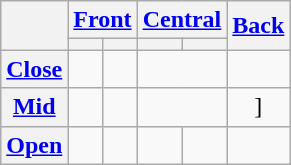<table class="wikitable" border="1" style="text-align:center">
<tr>
<th rowspan="2"></th>
<th colspan="2"><a href='#'>Front</a></th>
<th colspan="2"><a href='#'>Central</a></th>
<th rowspan="2"><a href='#'>Back</a></th>
</tr>
<tr>
<th></th>
<th></th>
<th></th>
<th></th>
</tr>
<tr>
<th><a href='#'>Close</a></th>
<td> </td>
<td> </td>
<td colspan="2"></td>
<td> </td>
</tr>
<tr>
<th><a href='#'>Mid</a></th>
<td> </td>
<td> </td>
<td colspan="2"></td>
<td> ]</td>
</tr>
<tr>
<th><a href='#'>Open</a></th>
<td></td>
<td></td>
<td></td>
<td></td>
<td></td>
</tr>
</table>
